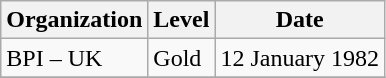<table class="wikitable">
<tr>
<th align="left">Organization</th>
<th align="left">Level</th>
<th align="left">Date</th>
</tr>
<tr>
<td align="left">BPI – UK</td>
<td align="left">Gold</td>
<td align="left">12 January 1982</td>
</tr>
<tr>
</tr>
</table>
